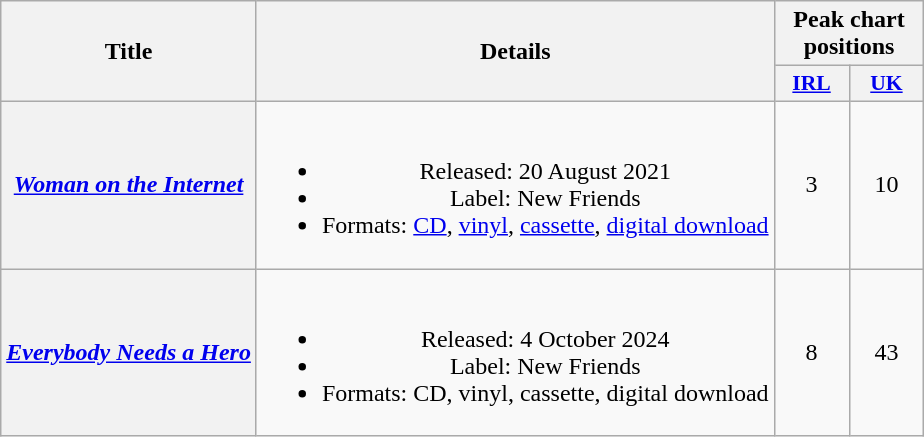<table class="wikitable plainrowheaders" style="text-align:center;">
<tr>
<th scope="col" rowspan="2">Title</th>
<th scope="col" rowspan="2">Details</th>
<th scope="col" colspan="2">Peak chart positions</th>
</tr>
<tr>
<th scope="col" style="width:3em;font-size:90%;"><a href='#'>IRL</a><br></th>
<th scope="col" style="width:3em;font-size:90%;"><a href='#'>UK</a><br></th>
</tr>
<tr>
<th scope="row"><em><a href='#'>Woman on the Internet</a></em></th>
<td><br><ul><li>Released: 20 August 2021</li><li>Label: New Friends</li><li>Formats: <a href='#'>CD</a>, <a href='#'>vinyl</a>, <a href='#'>cassette</a>, <a href='#'>digital download</a></li></ul></td>
<td>3</td>
<td>10</td>
</tr>
<tr>
<th scope="row"><em><a href='#'>Everybody Needs a Hero</a></em></th>
<td><br><ul><li>Released: 4 October 2024</li><li>Label: New Friends</li><li>Formats: CD, vinyl, cassette, digital download</li></ul></td>
<td>8<br></td>
<td>43</td>
</tr>
</table>
